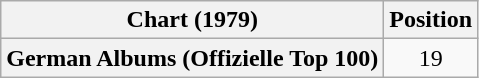<table class="wikitable plainrowheaders" style="text-align:center">
<tr>
<th scope="col">Chart (1979)</th>
<th scope="col">Position</th>
</tr>
<tr>
<th scope="row">German Albums (Offizielle Top 100)</th>
<td>19</td>
</tr>
</table>
